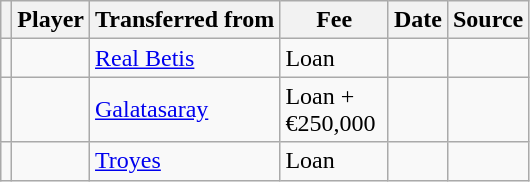<table class="wikitable plainrowheaders sortable">
<tr>
<th></th>
<th scope="col">Player</th>
<th>Transferred from</th>
<th style="width: 65px;">Fee</th>
<th scope="col">Date</th>
<th scope="col">Source</th>
</tr>
<tr>
<td align="center"></td>
<td></td>
<td> <a href='#'>Real Betis</a></td>
<td>Loan</td>
<td></td>
<td></td>
</tr>
<tr>
<td align="center"></td>
<td></td>
<td> <a href='#'>Galatasaray</a></td>
<td>Loan + €250,000</td>
<td></td>
<td></td>
</tr>
<tr>
<td align="center"></td>
<td></td>
<td> <a href='#'>Troyes</a></td>
<td>Loan</td>
<td></td>
<td></td>
</tr>
</table>
